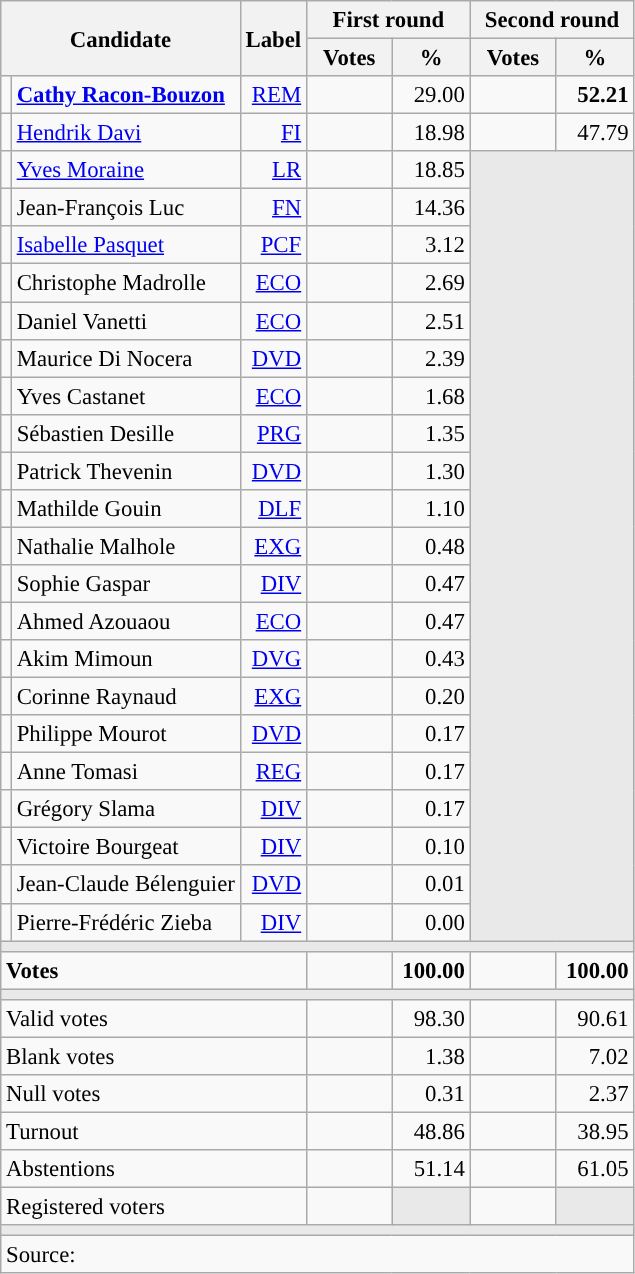<table class="wikitable" style="text-align:right;font-size:95%;">
<tr>
<th rowspan="2" colspan="2">Candidate</th>
<th rowspan="2">Label</th>
<th colspan="2">First round</th>
<th colspan="2">Second round</th>
</tr>
<tr>
<th style="width:50px;">Votes</th>
<th style="width:45px;">%</th>
<th style="width:50px;">Votes</th>
<th style="width:45px;">%</th>
</tr>
<tr>
<td style="color:inherit;background:"></td>
<td style="text-align:left;"><strong><a href='#'>Cathy Racon-Bouzon</a></strong></td>
<td><a href='#'>REM</a></td>
<td></td>
<td>29.00</td>
<td><strong></strong></td>
<td><strong>52.21</strong></td>
</tr>
<tr>
<td style="color:inherit;background:"></td>
<td style="text-align:left;"><a href='#'>Hendrik Davi</a></td>
<td><a href='#'>FI</a></td>
<td></td>
<td>18.98</td>
<td></td>
<td>47.79</td>
</tr>
<tr>
<td style="color:inherit;background:"></td>
<td style="text-align:left;"><a href='#'>Yves Moraine</a></td>
<td><a href='#'>LR</a></td>
<td></td>
<td>18.85</td>
<td colspan="2" rowspan="21" style="background:#E9E9E9;"></td>
</tr>
<tr>
<td style="color:inherit;background:"></td>
<td style="text-align:left;">Jean-François Luc</td>
<td><a href='#'>FN</a></td>
<td></td>
<td>14.36</td>
</tr>
<tr>
<td style="color:inherit;background:"></td>
<td style="text-align:left;"><a href='#'>Isabelle Pasquet</a></td>
<td><a href='#'>PCF</a></td>
<td></td>
<td>3.12</td>
</tr>
<tr>
<td style="color:inherit;background:"></td>
<td style="text-align:left;">Christophe Madrolle</td>
<td><a href='#'>ECO</a></td>
<td></td>
<td>2.69</td>
</tr>
<tr>
<td style="color:inherit;background:"></td>
<td style="text-align:left;">Daniel Vanetti</td>
<td><a href='#'>ECO</a></td>
<td></td>
<td>2.51</td>
</tr>
<tr>
<td style="color:inherit;background:"></td>
<td style="text-align:left;">Maurice Di Nocera</td>
<td><a href='#'>DVD</a></td>
<td></td>
<td>2.39</td>
</tr>
<tr>
<td style="color:inherit;background:"></td>
<td style="text-align:left;">Yves Castanet</td>
<td><a href='#'>ECO</a></td>
<td></td>
<td>1.68</td>
</tr>
<tr>
<td style="color:inherit;background:"></td>
<td style="text-align:left;">Sébastien Desille</td>
<td><a href='#'>PRG</a></td>
<td></td>
<td>1.35</td>
</tr>
<tr>
<td style="color:inherit;background:"></td>
<td style="text-align:left;">Patrick Thevenin</td>
<td><a href='#'>DVD</a></td>
<td></td>
<td>1.30</td>
</tr>
<tr>
<td style="color:inherit;background:"></td>
<td style="text-align:left;">Mathilde Gouin</td>
<td><a href='#'>DLF</a></td>
<td></td>
<td>1.10</td>
</tr>
<tr>
<td style="color:inherit;background:"></td>
<td style="text-align:left;">Nathalie Malhole</td>
<td><a href='#'>EXG</a></td>
<td></td>
<td>0.48</td>
</tr>
<tr>
<td style="color:inherit;background:"></td>
<td style="text-align:left;">Sophie Gaspar</td>
<td><a href='#'>DIV</a></td>
<td></td>
<td>0.47</td>
</tr>
<tr>
<td style="color:inherit;background:"></td>
<td style="text-align:left;">Ahmed Azouaou</td>
<td><a href='#'>ECO</a></td>
<td></td>
<td>0.47</td>
</tr>
<tr>
<td style="color:inherit;background:"></td>
<td style="text-align:left;">Akim Mimoun</td>
<td><a href='#'>DVG</a></td>
<td></td>
<td>0.43</td>
</tr>
<tr>
<td style="color:inherit;background:"></td>
<td style="text-align:left;">Corinne Raynaud</td>
<td><a href='#'>EXG</a></td>
<td></td>
<td>0.20</td>
</tr>
<tr>
<td style="color:inherit;background:"></td>
<td style="text-align:left;">Philippe Mourot</td>
<td><a href='#'>DVD</a></td>
<td></td>
<td>0.17</td>
</tr>
<tr>
<td style="color:inherit;background:"></td>
<td style="text-align:left;">Anne Tomasi</td>
<td><a href='#'>REG</a></td>
<td></td>
<td>0.17</td>
</tr>
<tr>
<td style="color:inherit;background:"></td>
<td style="text-align:left;">Grégory Slama</td>
<td><a href='#'>DIV</a></td>
<td></td>
<td>0.17</td>
</tr>
<tr>
<td style="color:inherit;background:"></td>
<td style="text-align:left;">Victoire Bourgeat</td>
<td><a href='#'>DIV</a></td>
<td></td>
<td>0.10</td>
</tr>
<tr>
<td style="color:inherit;background:"></td>
<td style="text-align:left;">Jean-Claude Bélenguier</td>
<td><a href='#'>DVD</a></td>
<td></td>
<td>0.01</td>
</tr>
<tr>
<td style="color:inherit;background:"></td>
<td style="text-align:left;">Pierre-Frédéric Zieba</td>
<td><a href='#'>DIV</a></td>
<td></td>
<td>0.00</td>
</tr>
<tr>
<td colspan="7" style="background:#E9E9E9;"></td>
</tr>
<tr style="font-weight:bold;">
<td colspan="3" style="text-align:left;">Votes</td>
<td></td>
<td>100.00</td>
<td></td>
<td>100.00</td>
</tr>
<tr>
<td colspan="7" style="background:#E9E9E9;"></td>
</tr>
<tr>
<td colspan="3" style="text-align:left;">Valid votes</td>
<td></td>
<td>98.30</td>
<td></td>
<td>90.61</td>
</tr>
<tr>
<td colspan="3" style="text-align:left;">Blank votes</td>
<td></td>
<td>1.38</td>
<td></td>
<td>7.02</td>
</tr>
<tr>
<td colspan="3" style="text-align:left;">Null votes</td>
<td></td>
<td>0.31</td>
<td></td>
<td>2.37</td>
</tr>
<tr>
<td colspan="3" style="text-align:left;">Turnout</td>
<td></td>
<td>48.86</td>
<td></td>
<td>38.95</td>
</tr>
<tr>
<td colspan="3" style="text-align:left;">Abstentions</td>
<td></td>
<td>51.14</td>
<td></td>
<td>61.05</td>
</tr>
<tr>
<td colspan="3" style="text-align:left;">Registered voters</td>
<td></td>
<td style="background:#E9E9E9;"></td>
<td></td>
<td style="background:#E9E9E9;"></td>
</tr>
<tr>
<td colspan="7" style="background:#E9E9E9;"></td>
</tr>
<tr>
<td colspan="7" style="text-align:left;">Source: </td>
</tr>
</table>
